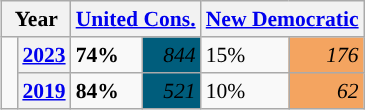<table class="wikitable" style="float:right; width:400; font-size:90%; margin-left:1em;">
<tr>
<th colspan="2" scope="col">Year</th>
<th colspan="2" scope="col"><a href='#'>United Cons.</a></th>
<th colspan="2" scope="col"><a href='#'>New Democratic</a></th>
</tr>
<tr>
<td rowspan="2" style="width: 0.25em; background-color: "></td>
<th><a href='#'>2023</a></th>
<td><span><strong>74%</strong></span></td>
<td style="text-align:right; background:#005D7C;"><span><em>844</em></span></td>
<td>15%</td>
<td style="text-align:right; background:#F4A460;"><em>176</em></td>
</tr>
<tr>
<th><a href='#'>2019</a></th>
<td><span><strong>84%</strong></span></td>
<td style="text-align:right; background:#005D7C;"><span><em>521</em></span></td>
<td>10%</td>
<td style="text-align:right; background:#F4A460;"><em>62</em></td>
</tr>
</table>
